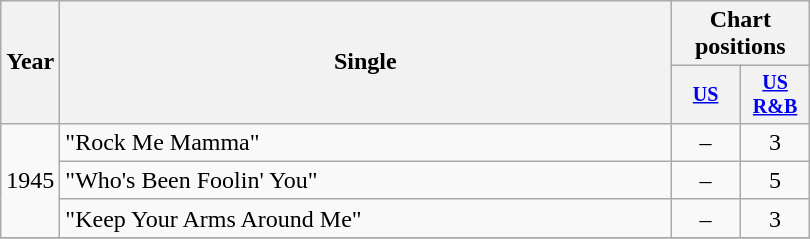<table class="wikitable" style="text-align:center;">
<tr>
<th rowspan="2">Year</th>
<th style="width:400px;" rowspan="2">Single</th>
<th colspan="5">Chart positions</th>
</tr>
<tr style="font-size:smaller;">
<th style="width:40px;"><a href='#'>US</a></th>
<th style="width:40px;"><a href='#'>US<br>R&B</a></th>
</tr>
<tr>
<td rowspan="3">1945</td>
<td style="text-align:left;">"Rock Me Mamma"</td>
<td>–</td>
<td>3</td>
</tr>
<tr>
<td style="text-align:left;">"Who's Been Foolin' You"</td>
<td>–</td>
<td>5</td>
</tr>
<tr>
<td style="text-align:left;">"Keep Your Arms Around Me"</td>
<td>–</td>
<td>3</td>
</tr>
<tr>
</tr>
</table>
